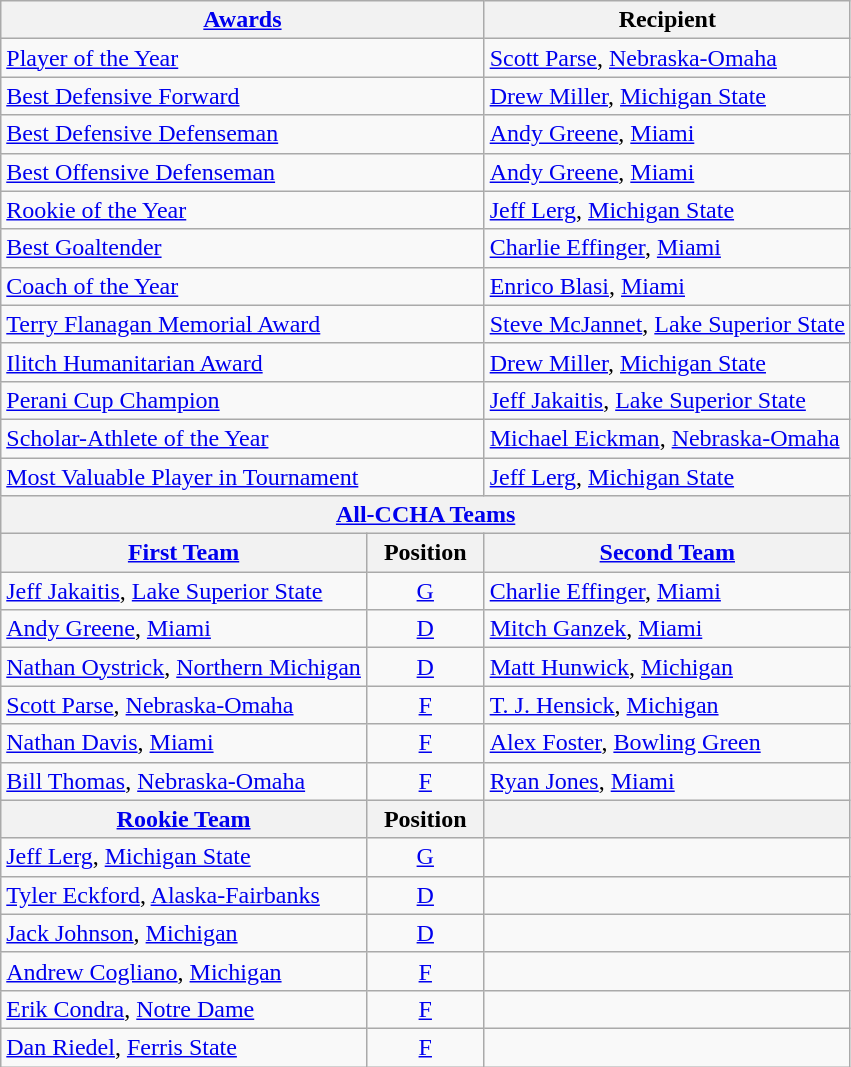<table class="wikitable">
<tr>
<th colspan=2><a href='#'>Awards</a></th>
<th>Recipient</th>
</tr>
<tr>
<td colspan=2><a href='#'>Player of the Year</a></td>
<td><a href='#'>Scott Parse</a>, <a href='#'>Nebraska-Omaha</a></td>
</tr>
<tr>
<td colspan=2><a href='#'>Best Defensive Forward</a></td>
<td><a href='#'>Drew Miller</a>, <a href='#'>Michigan State</a></td>
</tr>
<tr>
<td colspan=2><a href='#'>Best Defensive Defenseman</a></td>
<td><a href='#'>Andy Greene</a>, <a href='#'>Miami</a></td>
</tr>
<tr>
<td colspan=2><a href='#'>Best Offensive Defenseman</a></td>
<td><a href='#'>Andy Greene</a>, <a href='#'>Miami</a></td>
</tr>
<tr>
<td colspan=2><a href='#'>Rookie of the Year</a></td>
<td><a href='#'>Jeff Lerg</a>, <a href='#'>Michigan State</a></td>
</tr>
<tr>
<td colspan=2><a href='#'>Best Goaltender</a></td>
<td><a href='#'>Charlie Effinger</a>, <a href='#'>Miami</a></td>
</tr>
<tr>
<td colspan=2><a href='#'>Coach of the Year</a></td>
<td><a href='#'>Enrico Blasi</a>, <a href='#'>Miami</a></td>
</tr>
<tr>
<td colspan=2><a href='#'>Terry Flanagan Memorial Award</a></td>
<td><a href='#'>Steve McJannet</a>, <a href='#'>Lake Superior State</a></td>
</tr>
<tr>
<td colspan=2><a href='#'>Ilitch Humanitarian Award</a></td>
<td><a href='#'>Drew Miller</a>, <a href='#'>Michigan State</a></td>
</tr>
<tr>
<td colspan=2><a href='#'>Perani Cup Champion</a></td>
<td><a href='#'>Jeff Jakaitis</a>, <a href='#'>Lake Superior State</a></td>
</tr>
<tr>
<td colspan=2><a href='#'>Scholar-Athlete of the Year</a></td>
<td><a href='#'>Michael Eickman</a>, <a href='#'>Nebraska-Omaha</a></td>
</tr>
<tr>
<td colspan=2><a href='#'>Most Valuable Player in Tournament</a></td>
<td><a href='#'>Jeff Lerg</a>, <a href='#'>Michigan State</a></td>
</tr>
<tr>
<th colspan=3><a href='#'>All-CCHA Teams</a></th>
</tr>
<tr>
<th><a href='#'>First Team</a></th>
<th>  Position  </th>
<th><a href='#'>Second Team</a></th>
</tr>
<tr>
<td><a href='#'>Jeff Jakaitis</a>, <a href='#'>Lake Superior State</a></td>
<td align=center><a href='#'>G</a></td>
<td><a href='#'>Charlie Effinger</a>, <a href='#'>Miami</a></td>
</tr>
<tr>
<td><a href='#'>Andy Greene</a>, <a href='#'>Miami</a></td>
<td align=center><a href='#'>D</a></td>
<td><a href='#'>Mitch Ganzek</a>, <a href='#'>Miami</a></td>
</tr>
<tr>
<td><a href='#'>Nathan Oystrick</a>, <a href='#'>Northern Michigan</a></td>
<td align=center><a href='#'>D</a></td>
<td><a href='#'>Matt Hunwick</a>, <a href='#'>Michigan</a></td>
</tr>
<tr>
<td><a href='#'>Scott Parse</a>, <a href='#'>Nebraska-Omaha</a></td>
<td align=center><a href='#'>F</a></td>
<td><a href='#'>T. J. Hensick</a>, <a href='#'>Michigan</a></td>
</tr>
<tr>
<td><a href='#'>Nathan Davis</a>, <a href='#'>Miami</a></td>
<td align=center><a href='#'>F</a></td>
<td><a href='#'>Alex Foster</a>, <a href='#'>Bowling Green</a></td>
</tr>
<tr>
<td><a href='#'>Bill Thomas</a>, <a href='#'>Nebraska-Omaha</a></td>
<td align=center><a href='#'>F</a></td>
<td><a href='#'>Ryan Jones</a>, <a href='#'>Miami</a></td>
</tr>
<tr>
<th><a href='#'>Rookie Team</a></th>
<th>  Position  </th>
<th></th>
</tr>
<tr>
<td><a href='#'>Jeff Lerg</a>, <a href='#'>Michigan State</a></td>
<td align=center><a href='#'>G</a></td>
<td></td>
</tr>
<tr>
<td><a href='#'>Tyler Eckford</a>, <a href='#'>Alaska-Fairbanks</a></td>
<td align=center><a href='#'>D</a></td>
<td></td>
</tr>
<tr>
<td><a href='#'>Jack Johnson</a>, <a href='#'>Michigan</a></td>
<td align=center><a href='#'>D</a></td>
<td></td>
</tr>
<tr>
<td><a href='#'>Andrew Cogliano</a>, <a href='#'>Michigan</a></td>
<td align=center><a href='#'>F</a></td>
<td></td>
</tr>
<tr>
<td><a href='#'>Erik Condra</a>, <a href='#'>Notre Dame</a></td>
<td align=center><a href='#'>F</a></td>
<td></td>
</tr>
<tr>
<td><a href='#'>Dan Riedel</a>, <a href='#'>Ferris State</a></td>
<td align=center><a href='#'>F</a></td>
<td></td>
</tr>
</table>
